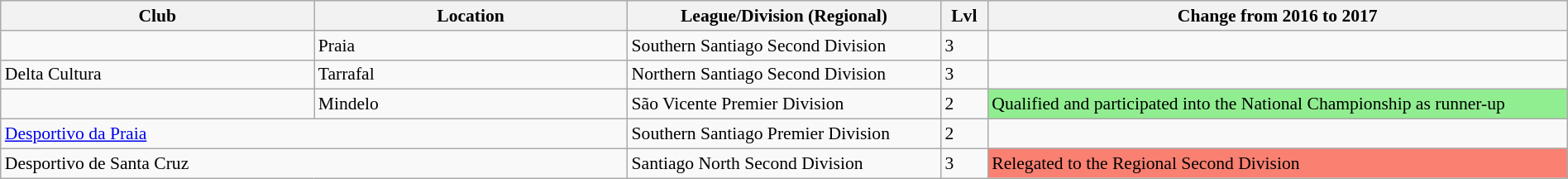<table class="wikitable sortable" width=100% style="font-size:90%">
<tr>
<th width=20%>Club</th>
<th width=20%>Location</th>
<th width=20%>League/Division (Regional)</th>
<th width=3%>Lvl</th>
<th width=37%>Change from 2016 to 2017</th>
</tr>
<tr>
<td></td>
<td>Praia</td>
<td>Southern Santiago Second Division</td>
<td>3</td>
<td></td>
</tr>
<tr>
<td>Delta Cultura</td>
<td>Tarrafal</td>
<td>Northern Santiago Second Division</td>
<td>3</td>
<td></td>
</tr>
<tr>
<td></td>
<td>Mindelo</td>
<td>São Vicente Premier Division</td>
<td>2</td>
<td style="background:lightgreen">Qualified and participated into the National Championship as runner-up</td>
</tr>
<tr>
<td colspan="2"><a href='#'>Desportivo da Praia</a></td>
<td>Southern Santiago Premier Division</td>
<td>2</td>
<td></td>
</tr>
<tr>
<td colspan="2">Desportivo de Santa Cruz</td>
<td>Santiago North Second Division</td>
<td>3</td>
<td style="background:salmon">Relegated to the Regional Second Division</td>
</tr>
</table>
